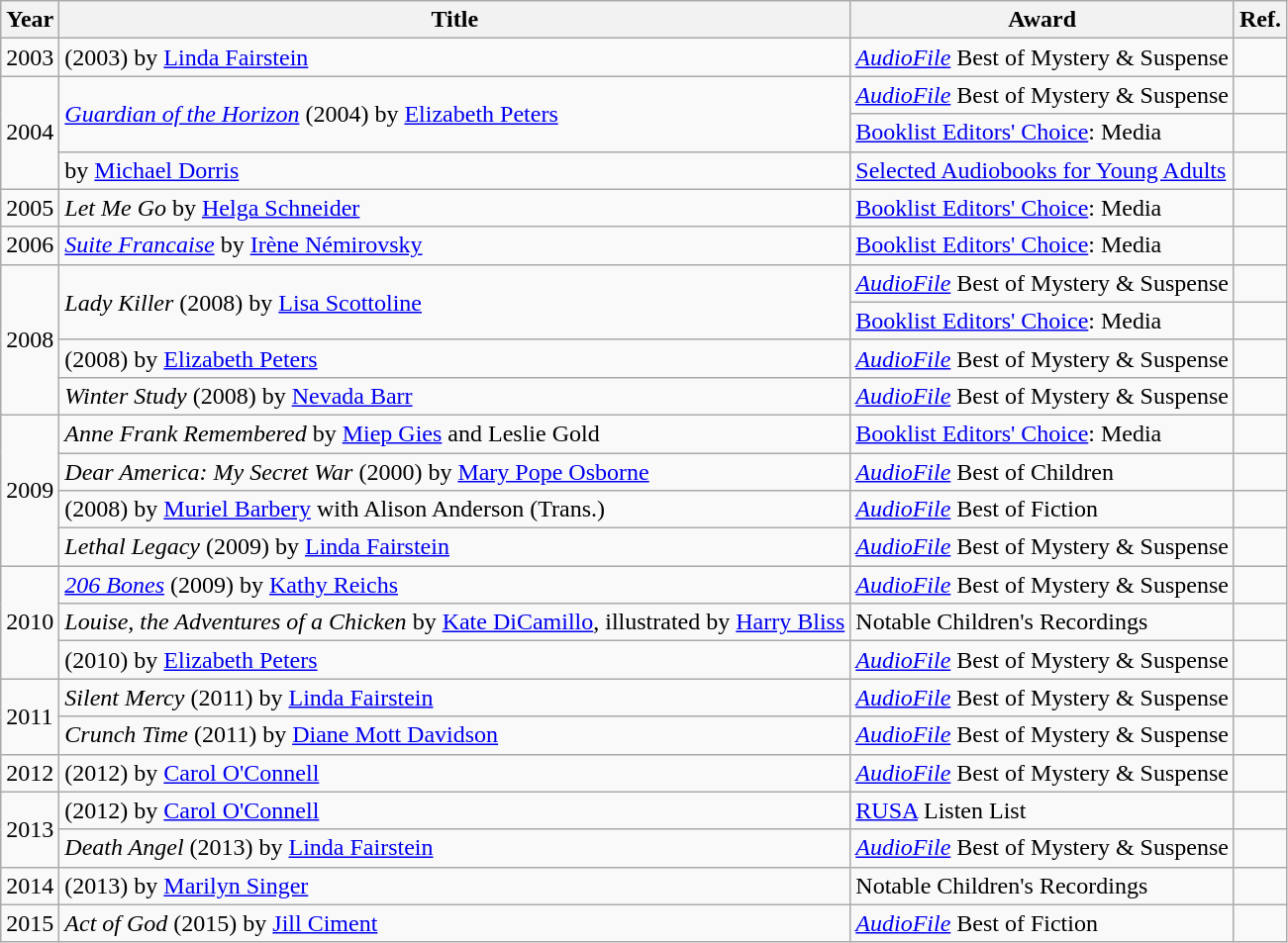<table class="wikitable sortable mw-collapsible">
<tr>
<th>Year</th>
<th>Title</th>
<th>Award</th>
<th>Ref.</th>
</tr>
<tr>
<td>2003</td>
<td><em></em> (2003) by <a href='#'>Linda Fairstein</a></td>
<td><em><a href='#'>AudioFile</a></em> Best of Mystery & Suspense</td>
<td></td>
</tr>
<tr>
<td rowspan="3">2004</td>
<td rowspan="2"><em><a href='#'>Guardian of the Horizon</a> </em>(2004) by <a href='#'>Elizabeth Peters</a></td>
<td><em><a href='#'>AudioFile</a></em> Best of Mystery & Suspense</td>
<td></td>
</tr>
<tr>
<td><a href='#'>Booklist Editors' Choice</a>: Media</td>
<td></td>
</tr>
<tr>
<td><em></em> by <a href='#'>Michael Dorris</a></td>
<td><a href='#'>Selected Audiobooks for Young Adults</a></td>
<td></td>
</tr>
<tr>
<td>2005</td>
<td><em>Let Me Go</em> by <a href='#'>Helga Schneider</a></td>
<td><a href='#'>Booklist Editors' Choice</a>: Media</td>
<td></td>
</tr>
<tr>
<td>2006</td>
<td><em><a href='#'>Suite Francaise</a></em> by <a href='#'>Irène Némirovsky</a></td>
<td><a href='#'>Booklist Editors' Choice</a>: Media</td>
<td></td>
</tr>
<tr>
<td rowspan="4">2008</td>
<td rowspan="2"><em>Lady Killer </em>(2008) by <a href='#'>Lisa Scottoline</a></td>
<td><em><a href='#'>AudioFile</a></em> Best of Mystery & Suspense</td>
<td></td>
</tr>
<tr>
<td><a href='#'>Booklist Editors' Choice</a>: Media</td>
<td></td>
</tr>
<tr>
<td><em></em>(2008) by <a href='#'>Elizabeth Peters</a></td>
<td><em><a href='#'>AudioFile</a></em> Best of Mystery & Suspense</td>
<td></td>
</tr>
<tr>
<td><em>Winter Study</em> (2008) by <a href='#'>Nevada Barr</a></td>
<td><em><a href='#'>AudioFile</a></em> Best of Mystery & Suspense</td>
<td></td>
</tr>
<tr>
<td rowspan="4">2009</td>
<td><em>Anne Frank Remembered</em> by <a href='#'>Miep Gies</a> and Leslie Gold</td>
<td><a href='#'>Booklist Editors' Choice</a>: Media</td>
<td></td>
</tr>
<tr>
<td><em>Dear America: My Secret War</em> (2000) by <a href='#'>Mary Pope Osborne</a></td>
<td><em><a href='#'>AudioFile</a></em> Best of Children</td>
<td></td>
</tr>
<tr>
<td><em></em> (2008) by <a href='#'>Muriel Barbery</a> with Alison Anderson (Trans.)</td>
<td><em><a href='#'>AudioFile</a></em> Best of Fiction</td>
<td></td>
</tr>
<tr>
<td><em>Lethal Legacy </em>(2009) by <a href='#'>Linda Fairstein</a></td>
<td><em><a href='#'>AudioFile</a></em> Best of Mystery & Suspense</td>
<td></td>
</tr>
<tr>
<td rowspan="3">2010</td>
<td><em><a href='#'>206 Bones</a></em> (2009) by <a href='#'>Kathy Reichs</a></td>
<td><em><a href='#'>AudioFile</a></em> Best of Mystery & Suspense</td>
<td></td>
</tr>
<tr>
<td><em>Louise, the Adventures of a Chicken</em> by <a href='#'>Kate DiCamillo</a>, illustrated by <a href='#'>Harry Bliss</a></td>
<td>Notable Children's Recordings</td>
<td></td>
</tr>
<tr>
<td><em></em> (2010) by <a href='#'>Elizabeth Peters</a></td>
<td><em><a href='#'>AudioFile</a></em> Best of Mystery & Suspense</td>
<td></td>
</tr>
<tr>
<td rowspan="2">2011</td>
<td><em>Silent Mercy</em> (2011) by <a href='#'>Linda Fairstein</a></td>
<td><em><a href='#'>AudioFile</a></em> Best of Mystery & Suspense</td>
<td></td>
</tr>
<tr>
<td><em>Crunch Time</em> (2011) by <a href='#'>Diane Mott Davidson</a></td>
<td><em><a href='#'>AudioFile</a></em> Best of Mystery & Suspense</td>
<td></td>
</tr>
<tr>
<td>2012</td>
<td><em></em> (2012) by <a href='#'>Carol O'Connell</a></td>
<td><em><a href='#'>AudioFile</a></em> Best of Mystery & Suspense</td>
<td></td>
</tr>
<tr>
<td rowspan="2">2013</td>
<td><em></em> (2012) by <a href='#'>Carol O'Connell</a></td>
<td><a href='#'>RUSA</a> Listen List</td>
<td></td>
</tr>
<tr>
<td><em>Death Angel</em> (2013) by <a href='#'>Linda Fairstein</a></td>
<td><em><a href='#'>AudioFile</a></em> Best of Mystery & Suspense</td>
<td></td>
</tr>
<tr>
<td>2014</td>
<td><em></em> (2013) by <a href='#'>Marilyn Singer</a></td>
<td>Notable Children's Recordings</td>
<td></td>
</tr>
<tr>
<td>2015</td>
<td><em>Act of God</em> (2015) by <a href='#'>Jill Ciment</a></td>
<td><em><a href='#'>AudioFile</a></em> Best of Fiction</td>
<td></td>
</tr>
</table>
